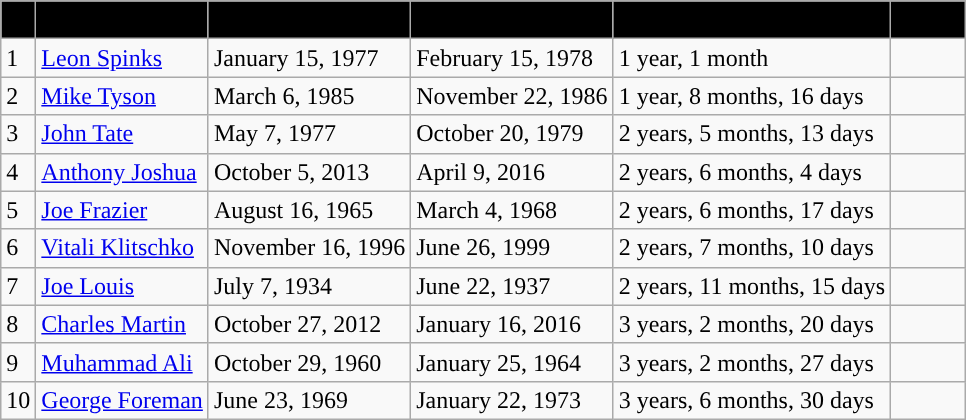<table class="wikitable sortable" style="margin:0 .5em .5em 0; margin-top:.5em; margin-bottom:.5em; border:1px solid #CCC; border-collapse:collapse; text-align:left;">
<tr>
<th style="background: #D1EEEE; background: black;« width=»10%"><span></span></th>
<th style="background: #D1EEEE; background: black;« width=»10%"><span>Name</span></th>
<th style="background: #D1EEEE; background: black;« width=»10%"><span>Professional debut</span></th>
<th style="background: #D1EEEE; background: black;« width=»10%"><span>World title win</span></th>
<th style="background: #D1EEEE; background: black;« width=»10%"><span>Time elapsed</span></th>
<th style="background: #D1EEEE; background: black;« width=»10%"><span>Fights</span></th>
</tr>
<tr>
<td>1</td>
<td><a href='#'>Leon Spinks</a></td>
<td>January 15, 1977</td>
<td>February 15, 1978</td>
<td>1 year, 1 month</td>
<td></td>
</tr>
<tr>
<td>2</td>
<td><a href='#'>Mike Tyson</a></td>
<td>March 6, 1985</td>
<td>November 22, 1986</td>
<td>1 year, 8 months, 16 days</td>
<td></td>
</tr>
<tr>
<td>3</td>
<td><a href='#'>John Tate</a></td>
<td>May 7, 1977</td>
<td>October 20, 1979</td>
<td>2 years, 5 months, 13 days</td>
<td></td>
</tr>
<tr>
<td>4</td>
<td><a href='#'>Anthony Joshua</a></td>
<td>October 5, 2013</td>
<td>April 9, 2016</td>
<td>2 years, 6 months, 4 days</td>
<td></td>
</tr>
<tr>
<td>5</td>
<td><a href='#'>Joe Frazier</a></td>
<td>August 16, 1965</td>
<td>March 4, 1968</td>
<td>2 years, 6 months, 17 days</td>
<td></td>
</tr>
<tr>
<td>6</td>
<td><a href='#'>Vitali Klitschko</a></td>
<td>November 16, 1996</td>
<td>June 26, 1999</td>
<td>2 years, 7 months, 10 days</td>
<td></td>
</tr>
<tr>
<td>7</td>
<td><a href='#'>Joe Louis</a></td>
<td>July 7, 1934</td>
<td>June 22, 1937</td>
<td>2 years, 11 months, 15 days</td>
<td></td>
</tr>
<tr>
<td>8</td>
<td><a href='#'>Charles Martin</a></td>
<td>October 27, 2012</td>
<td>January 16, 2016</td>
<td>3 years, 2 months, 20 days</td>
<td></td>
</tr>
<tr>
<td>9</td>
<td><a href='#'>Muhammad Ali</a></td>
<td>October 29, 1960</td>
<td>January 25, 1964</td>
<td>3 years, 2 months, 27 days</td>
<td></td>
</tr>
<tr>
<td>10</td>
<td><a href='#'>George Foreman</a></td>
<td>June 23, 1969</td>
<td>January 22, 1973</td>
<td>3 years, 6 months, 30 days</td>
<td></td>
</tr>
</table>
